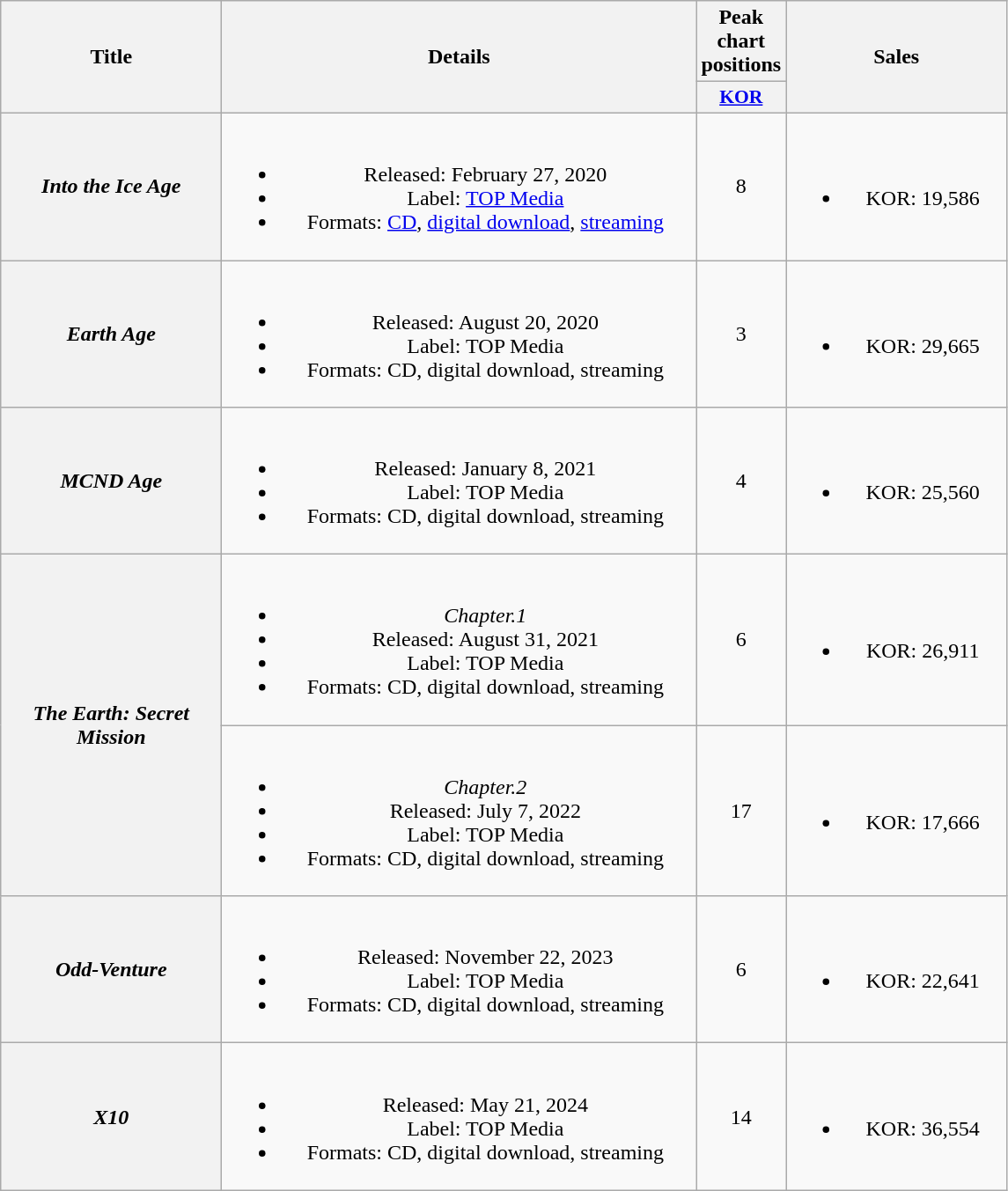<table class="wikitable plainrowheaders" style="text-align:center;">
<tr>
<th rowspan="2" style="width:10em;">Title</th>
<th rowspan="2" style="width:22em;">Details</th>
<th scope="col" colspan="1">Peak chart positions</th>
<th rowspan="2" style="width:10em;">Sales</th>
</tr>
<tr>
<th style="width:2.5em;font-size:90%;"><a href='#'>KOR</a><br></th>
</tr>
<tr>
<th scope="row"><em>Into the Ice Age</em></th>
<td><br><ul><li>Released: February 27, 2020</li><li>Label: <a href='#'>TOP Media</a></li><li>Formats: <a href='#'>CD</a>, <a href='#'>digital download</a>, <a href='#'>streaming</a></li></ul></td>
<td>8</td>
<td><br><ul><li>KOR: 19,586</li></ul></td>
</tr>
<tr>
<th scope="row"><em>Earth Age</em></th>
<td><br><ul><li>Released: August 20, 2020</li><li>Label: TOP Media</li><li>Formats: CD, digital download, streaming</li></ul></td>
<td>3</td>
<td><br><ul><li>KOR: 29,665</li></ul></td>
</tr>
<tr>
<th scope="row"><em>MCND Age</em></th>
<td><br><ul><li>Released: January 8, 2021</li><li>Label: TOP Media</li><li>Formats: CD, digital download, streaming</li></ul></td>
<td>4</td>
<td><br><ul><li>KOR: 25,560</li></ul></td>
</tr>
<tr>
<th rowspan="2" scope="row"><em>The Earth: Secret Mission</em></th>
<td><br><ul><li><em>Chapter.1</em></li><li>Released: August 31, 2021</li><li>Label: TOP Media</li><li>Formats: CD, digital download, streaming</li></ul></td>
<td>6</td>
<td><br><ul><li>KOR: 26,911</li></ul></td>
</tr>
<tr>
<td><br><ul><li><em>Chapter.2</em></li><li>Released: July 7, 2022</li><li>Label: TOP Media</li><li>Formats: CD, digital download, streaming</li></ul></td>
<td>17</td>
<td><br><ul><li>KOR: 17,666</li></ul></td>
</tr>
<tr>
<th scope="row"><em>Odd-Venture</em></th>
<td><br><ul><li>Released: November 22, 2023</li><li>Label: TOP Media</li><li>Formats: CD, digital download, streaming</li></ul></td>
<td>6</td>
<td><br><ul><li>KOR: 22,641</li></ul></td>
</tr>
<tr>
<th scope="row"><em>X10</em></th>
<td><br><ul><li>Released: May 21, 2024</li><li>Label: TOP Media</li><li>Formats: CD, digital download, streaming</li></ul></td>
<td>14</td>
<td><br><ul><li>KOR: 36,554</li></ul></td>
</tr>
</table>
